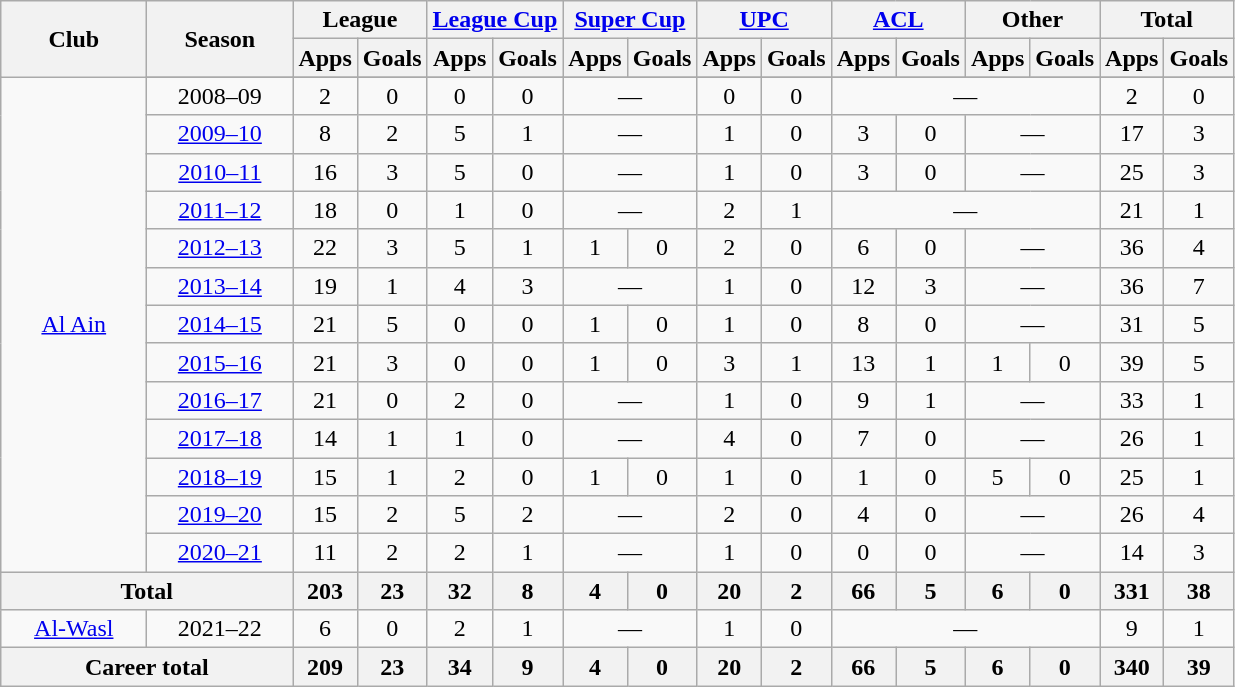<table class="wikitable" style="text-align:center">
<tr>
<th rowspan="2" style="width:90px;">Club</th>
<th rowspan="2" style="width:90px;">Season</th>
<th colspan="2">League</th>
<th colspan="2"><a href='#'>League Cup</a></th>
<th colspan="2"><a href='#'>Super Cup</a></th>
<th colspan="2"><a href='#'>UPC</a></th>
<th colspan="2"><a href='#'>ACL</a></th>
<th colspan="2">Other</th>
<th colspan="2">Total</th>
</tr>
<tr>
<th>Apps</th>
<th>Goals</th>
<th>Apps</th>
<th>Goals</th>
<th>Apps</th>
<th>Goals</th>
<th>Apps</th>
<th>Goals</th>
<th>Apps</th>
<th>Goals</th>
<th>Apps</th>
<th>Goals</th>
<th>Apps</th>
<th>Goals</th>
</tr>
<tr align=center>
<td rowspan="14" align=center valign=center><a href='#'>Al Ain</a></td>
</tr>
<tr>
<td>2008–09</td>
<td>2</td>
<td>0</td>
<td>0</td>
<td>0</td>
<td colspan="2">—</td>
<td>0</td>
<td>0</td>
<td colspan="4">—</td>
<td>2</td>
<td>0</td>
</tr>
<tr>
<td><a href='#'>2009–10</a></td>
<td>8</td>
<td>2</td>
<td>5</td>
<td>1</td>
<td colspan="2">—</td>
<td>1</td>
<td>0</td>
<td>3</td>
<td>0</td>
<td colspan="2">—</td>
<td>17</td>
<td>3</td>
</tr>
<tr>
<td><a href='#'>2010–11</a></td>
<td>16</td>
<td>3</td>
<td>5</td>
<td>0</td>
<td colspan="2">—</td>
<td>1</td>
<td>0</td>
<td>3</td>
<td>0</td>
<td colspan="2">—</td>
<td>25</td>
<td>3</td>
</tr>
<tr>
<td><a href='#'>2011–12</a></td>
<td>18</td>
<td>0</td>
<td>1</td>
<td>0</td>
<td colspan="2">—</td>
<td>2</td>
<td>1</td>
<td colspan="4">—</td>
<td>21</td>
<td>1</td>
</tr>
<tr>
<td><a href='#'>2012–13</a></td>
<td>22</td>
<td>3</td>
<td>5</td>
<td>1</td>
<td>1</td>
<td>0</td>
<td>2</td>
<td>0</td>
<td>6</td>
<td>0</td>
<td colspan="2">—</td>
<td>36</td>
<td>4</td>
</tr>
<tr>
<td><a href='#'>2013–14</a></td>
<td>19</td>
<td>1</td>
<td>4</td>
<td>3</td>
<td colspan="2">—</td>
<td>1</td>
<td>0</td>
<td>12</td>
<td>3</td>
<td colspan="2">—</td>
<td>36</td>
<td>7</td>
</tr>
<tr>
<td><a href='#'>2014–15</a></td>
<td>21</td>
<td>5</td>
<td>0</td>
<td>0</td>
<td>1</td>
<td>0</td>
<td>1</td>
<td>0</td>
<td>8</td>
<td>0</td>
<td colspan="2">—</td>
<td>31</td>
<td>5</td>
</tr>
<tr>
<td><a href='#'>2015–16</a></td>
<td>21</td>
<td>3</td>
<td>0</td>
<td>0</td>
<td>1</td>
<td>0</td>
<td>3</td>
<td>1</td>
<td>13</td>
<td>1</td>
<td>1</td>
<td>0</td>
<td>39</td>
<td>5</td>
</tr>
<tr>
<td><a href='#'>2016–17</a></td>
<td>21</td>
<td>0</td>
<td>2</td>
<td>0</td>
<td colspan="2">—</td>
<td>1</td>
<td>0</td>
<td>9</td>
<td>1</td>
<td colspan="2">—</td>
<td>33</td>
<td>1</td>
</tr>
<tr>
<td><a href='#'>2017–18</a></td>
<td>14</td>
<td>1</td>
<td>1</td>
<td>0</td>
<td colspan="2">—</td>
<td>4</td>
<td>0</td>
<td>7</td>
<td>0</td>
<td colspan="2">—</td>
<td>26</td>
<td>1</td>
</tr>
<tr>
<td><a href='#'>2018–19</a></td>
<td>15</td>
<td>1</td>
<td>2</td>
<td>0</td>
<td>1</td>
<td>0</td>
<td>1</td>
<td>0</td>
<td>1</td>
<td>0</td>
<td>5</td>
<td>0</td>
<td>25</td>
<td>1</td>
</tr>
<tr>
<td><a href='#'>2019–20</a></td>
<td>15</td>
<td>2</td>
<td>5</td>
<td>2</td>
<td colspan="2">—</td>
<td>2</td>
<td>0</td>
<td>4</td>
<td>0</td>
<td colspan="2">—</td>
<td>26</td>
<td>4</td>
</tr>
<tr>
<td><a href='#'>2020–21</a></td>
<td>11</td>
<td>2</td>
<td>2</td>
<td>1</td>
<td colspan="2">—</td>
<td>1</td>
<td>0</td>
<td>0</td>
<td>0</td>
<td colspan="2">—</td>
<td>14</td>
<td>3</td>
</tr>
<tr>
<th colspan="2">Total</th>
<th>203</th>
<th>23</th>
<th>32</th>
<th>8</th>
<th>4</th>
<th>0</th>
<th>20</th>
<th>2</th>
<th>66</th>
<th>5</th>
<th>6</th>
<th>0</th>
<th>331</th>
<th>38</th>
</tr>
<tr>
<td><a href='#'>Al-Wasl</a></td>
<td>2021–22</td>
<td>6</td>
<td>0</td>
<td>2</td>
<td>1</td>
<td colspan="2">—</td>
<td>1</td>
<td>0</td>
<td colspan="4">—</td>
<td>9</td>
<td>1</td>
</tr>
<tr>
<th colspan="2">Career total</th>
<th>209</th>
<th>23</th>
<th>34</th>
<th>9</th>
<th>4</th>
<th>0</th>
<th>20</th>
<th>2</th>
<th>66</th>
<th>5</th>
<th>6</th>
<th>0</th>
<th>340</th>
<th>39</th>
</tr>
</table>
